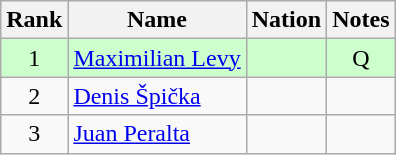<table class="wikitable sortable" style="text-align:center">
<tr>
<th>Rank</th>
<th>Name</th>
<th>Nation</th>
<th>Notes</th>
</tr>
<tr bgcolor=ccffcc>
<td>1</td>
<td align=left><a href='#'>Maximilian Levy</a></td>
<td align=left></td>
<td>Q</td>
</tr>
<tr>
<td>2</td>
<td align=left><a href='#'>Denis Špička</a></td>
<td align=left></td>
<td></td>
</tr>
<tr>
<td>3</td>
<td align=left><a href='#'>Juan Peralta</a></td>
<td align=left></td>
<td></td>
</tr>
</table>
